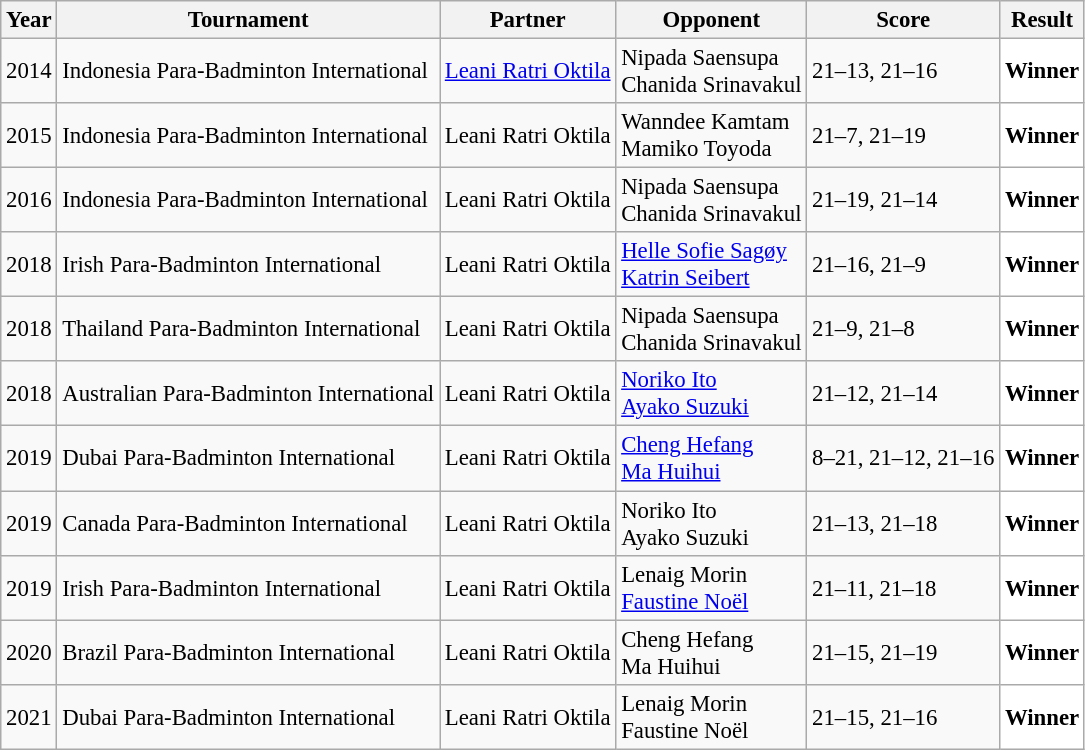<table class="sortable wikitable" style="font-size: 95%;">
<tr>
<th>Year</th>
<th>Tournament</th>
<th>Partner</th>
<th>Opponent</th>
<th>Score</th>
<th>Result</th>
</tr>
<tr>
<td align="center">2014</td>
<td align="left">Indonesia Para-Badminton International</td>
<td align="left"> <a href='#'>Leani Ratri Oktila</a></td>
<td align="left"> Nipada Saensupa <br>  Chanida Srinavakul</td>
<td align="left">21–13, 21–16</td>
<td style="text-align:left; background:white"> <strong>Winner</strong></td>
</tr>
<tr>
<td align="center">2015</td>
<td align="left">Indonesia Para-Badminton International</td>
<td align="left"> Leani Ratri Oktila</td>
<td align="left"> Wanndee Kamtam <br>  Mamiko Toyoda</td>
<td align="left">21–7, 21–19</td>
<td style="text-align:left; background:white"> <strong>Winner</strong></td>
</tr>
<tr>
<td align="center">2016</td>
<td align="left">Indonesia Para-Badminton International</td>
<td align="left"> Leani Ratri Oktila</td>
<td align="left"> Nipada Saensupa <br>  Chanida Srinavakul</td>
<td align="left">21–19, 21–14</td>
<td style="text-align:left; background:white"> <strong>Winner</strong></td>
</tr>
<tr>
<td align="center">2018</td>
<td align="left">Irish Para-Badminton International</td>
<td align="left"> Leani Ratri Oktila</td>
<td align="left"> <a href='#'>Helle Sofie Sagøy</a> <br>  <a href='#'>Katrin Seibert</a></td>
<td align="left">21–16, 21–9</td>
<td style="text-align:left; background:white"> <strong>Winner</strong></td>
</tr>
<tr>
<td align="center">2018</td>
<td align="left">Thailand Para-Badminton International</td>
<td align="left"> Leani Ratri Oktila</td>
<td align="left"> Nipada Saensupa <br>  Chanida Srinavakul</td>
<td align="left">21–9, 21–8</td>
<td style="text-align:left; background:white"> <strong>Winner</strong></td>
</tr>
<tr>
<td align="center">2018</td>
<td align="left">Australian Para-Badminton International</td>
<td align="left"> Leani Ratri Oktila</td>
<td align="left"> <a href='#'>Noriko Ito</a> <br>  <a href='#'>Ayako Suzuki</a></td>
<td align="left">21–12, 21–14</td>
<td style="text-align:left; background:white"> <strong>Winner</strong></td>
</tr>
<tr>
<td align="center">2019</td>
<td align="left">Dubai Para-Badminton International</td>
<td align="left"> Leani Ratri Oktila</td>
<td align="left"> <a href='#'>Cheng Hefang</a> <br>  <a href='#'>Ma Huihui</a></td>
<td align="left">8–21, 21–12, 21–16</td>
<td style="text-align:left; background:white"> <strong>Winner</strong></td>
</tr>
<tr>
<td align="center">2019</td>
<td align="left">Canada Para-Badminton International</td>
<td align="left"> Leani Ratri Oktila</td>
<td align="left"> Noriko Ito <br>  Ayako Suzuki</td>
<td align="left">21–13, 21–18</td>
<td style="text-align:left; background:white"> <strong>Winner</strong></td>
</tr>
<tr>
<td align="center">2019</td>
<td align="left">Irish Para-Badminton International</td>
<td align="left"> Leani Ratri Oktila</td>
<td align="left"> Lenaig Morin <br>  <a href='#'>Faustine Noël</a></td>
<td align="left">21–11, 21–18</td>
<td style="text-align:left; background:white"> <strong>Winner</strong></td>
</tr>
<tr>
<td align="center">2020</td>
<td align="left">Brazil Para-Badminton International</td>
<td align="left"> Leani Ratri Oktila</td>
<td align="left"> Cheng Hefang <br>  Ma Huihui</td>
<td align="left">21–15, 21–19</td>
<td style="text-align:left; background:white"> <strong>Winner</strong></td>
</tr>
<tr>
<td align="center">2021</td>
<td align="left">Dubai Para-Badminton International</td>
<td align="left"> Leani Ratri Oktila</td>
<td align="left"> Lenaig Morin <br>  Faustine Noël</td>
<td align="left">21–15, 21–16</td>
<td style="text-align:left; background:white"> <strong>Winner</strong></td>
</tr>
</table>
